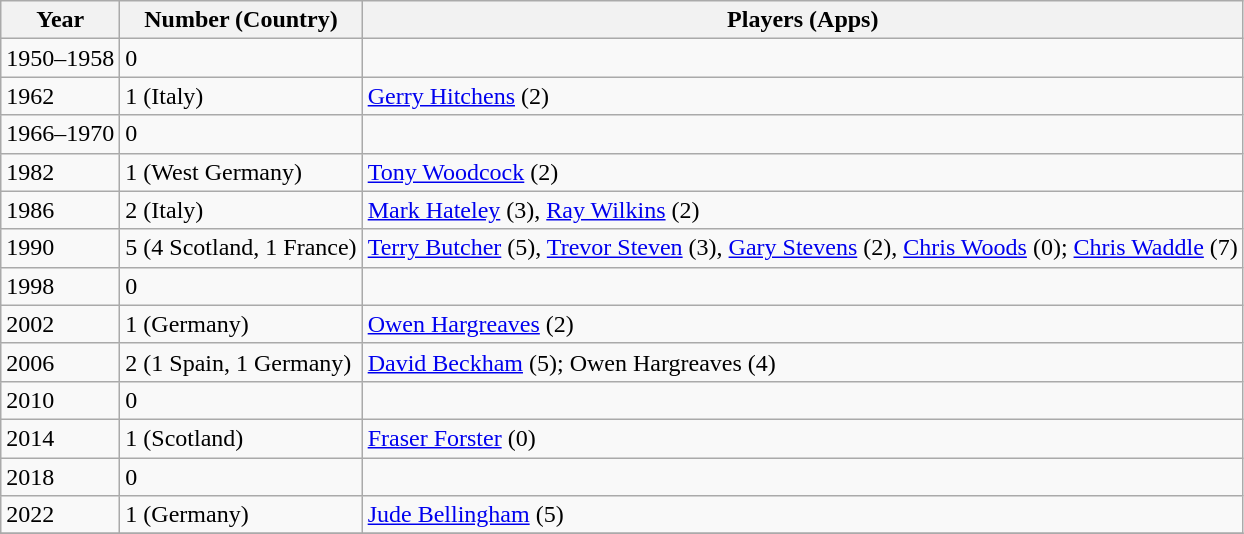<table class="wikitable">
<tr>
<th>Year</th>
<th>Number (Country)</th>
<th>Players (Apps)</th>
</tr>
<tr>
<td>1950–1958</td>
<td>0</td>
<td></td>
</tr>
<tr>
<td>1962</td>
<td>1 (Italy)</td>
<td><a href='#'>Gerry Hitchens</a> (2)</td>
</tr>
<tr>
<td>1966–1970</td>
<td>0</td>
<td></td>
</tr>
<tr>
<td>1982</td>
<td>1 (West Germany)</td>
<td><a href='#'>Tony Woodcock</a> (2)</td>
</tr>
<tr>
<td>1986</td>
<td>2 (Italy)</td>
<td><a href='#'>Mark Hateley</a> (3), <a href='#'>Ray Wilkins</a> (2)</td>
</tr>
<tr>
<td>1990</td>
<td>5 (4 Scotland, 1 France)</td>
<td><a href='#'>Terry Butcher</a> (5), <a href='#'>Trevor Steven</a> (3), <a href='#'>Gary Stevens</a> (2), <a href='#'>Chris Woods</a> (0); <a href='#'>Chris Waddle</a> (7)</td>
</tr>
<tr>
<td>1998</td>
<td>0</td>
<td></td>
</tr>
<tr>
<td>2002</td>
<td>1 (Germany)</td>
<td><a href='#'>Owen Hargreaves</a> (2)</td>
</tr>
<tr>
<td>2006</td>
<td>2 (1 Spain, 1 Germany)</td>
<td><a href='#'>David Beckham</a> (5); Owen Hargreaves (4)</td>
</tr>
<tr>
<td>2010</td>
<td>0</td>
<td></td>
</tr>
<tr>
<td>2014</td>
<td>1 (Scotland)</td>
<td><a href='#'>Fraser Forster</a> (0)</td>
</tr>
<tr>
<td>2018</td>
<td>0</td>
<td></td>
</tr>
<tr>
<td>2022</td>
<td>1 (Germany)</td>
<td><a href='#'>Jude Bellingham</a> (5)</td>
</tr>
<tr>
</tr>
</table>
